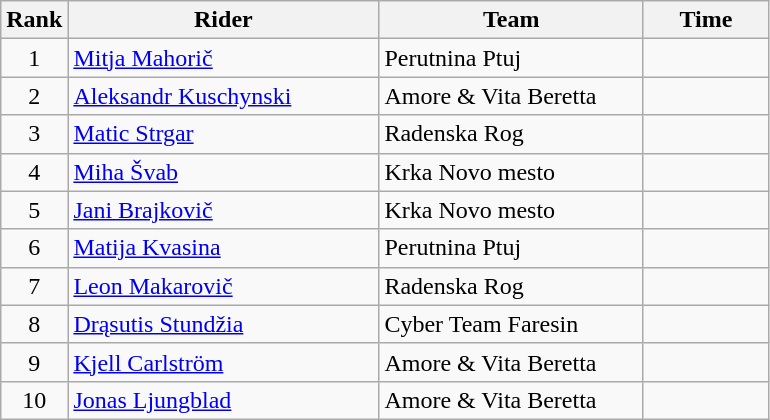<table class="wikitable">
<tr>
<th>Rank</th>
<th>Rider</th>
<th>Team</th>
<th>Time</th>
</tr>
<tr>
<td align=center>1</td>
<td width=200> <a href='#'>Mitja Mahorič</a> </td>
<td width=169>Perutnina Ptuj</td>
<td width=76 align=right></td>
</tr>
<tr>
<td align=center>2</td>
<td> <a href='#'>Aleksandr Kuschynski</a></td>
<td>Amore & Vita Beretta</td>
<td align=right></td>
</tr>
<tr>
<td align=center>3</td>
<td> <a href='#'>Matic Strgar</a> </td>
<td>Radenska Rog</td>
<td align=right></td>
</tr>
<tr>
<td align=center>4</td>
<td> <a href='#'>Miha Švab</a></td>
<td>Krka Novo mesto</td>
<td align=right></td>
</tr>
<tr>
<td align=center>5</td>
<td> <a href='#'>Jani Brajkovič</a></td>
<td>Krka Novo mesto</td>
<td align=right></td>
</tr>
<tr>
<td align=center>6</td>
<td> <a href='#'>Matija Kvasina</a></td>
<td>Perutnina Ptuj</td>
<td align=right></td>
</tr>
<tr>
<td align=center>7</td>
<td> <a href='#'>Leon Makarovič</a></td>
<td>Radenska Rog</td>
<td align=right></td>
</tr>
<tr>
<td align=center>8</td>
<td> <a href='#'>Drąsutis Stundžia</a></td>
<td>Cyber Team Faresin</td>
<td align=right></td>
</tr>
<tr>
<td align=center>9</td>
<td> <a href='#'>Kjell Carlström</a></td>
<td>Amore & Vita Beretta</td>
<td align=right></td>
</tr>
<tr>
<td align=center>10</td>
<td> <a href='#'>Jonas Ljungblad</a> </td>
<td>Amore & Vita Beretta</td>
<td align=right></td>
</tr>
</table>
